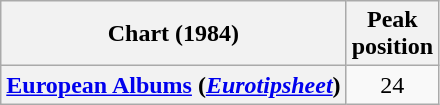<table class="wikitable plainrowheaders" style="text-align:center">
<tr>
<th scope="col">Chart (1984)</th>
<th scope="col">Peak<br>position</th>
</tr>
<tr>
<th scope="row"><a href='#'>European Albums</a> (<em><a href='#'>Eurotipsheet</a></em>)</th>
<td>24</td>
</tr>
</table>
